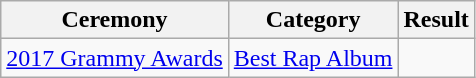<table class="sortable wikitable">
<tr>
<th>Ceremony</th>
<th>Category</th>
<th>Result</th>
</tr>
<tr>
<td><a href='#'>2017 Grammy Awards</a></td>
<td><a href='#'>Best Rap Album</a></td>
<td></td>
</tr>
</table>
